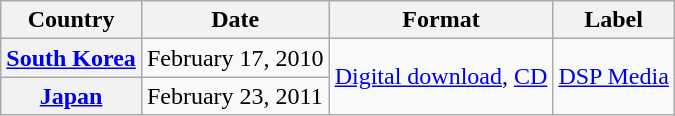<table class="wikitable plainrowheaders">
<tr>
<th scope="col">Country</th>
<th>Date</th>
<th>Format</th>
<th>Label</th>
</tr>
<tr>
<th scope="row" rowspan="1"><a href='#'>South Korea</a></th>
<td>February 17, 2010</td>
<td rowspan="2"><a href='#'>Digital download</a>, <a href='#'>CD</a></td>
<td rowspan="2"><a href='#'>DSP Media</a></td>
</tr>
<tr>
<th scope="row" rowspan="1"><a href='#'>Japan</a></th>
<td>February 23, 2011</td>
</tr>
</table>
